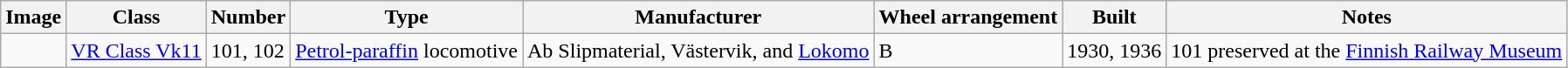<table class="wikitable">
<tr>
<th>Image</th>
<th>Class</th>
<th>Number</th>
<th>Type</th>
<th>Manufacturer</th>
<th>Wheel arrangement</th>
<th>Built</th>
<th>Notes</th>
</tr>
<tr>
<td></td>
<td><a href='#'>VR Class Vk11</a></td>
<td>101, 102</td>
<td><a href='#'>Petrol-paraffin</a> locomotive</td>
<td>Ab Slipmaterial, Västervik, and <a href='#'>Lokomo</a></td>
<td>B</td>
<td>1930, 1936</td>
<td>101 preserved at the <a href='#'>Finnish Railway Museum</a></td>
</tr>
</table>
